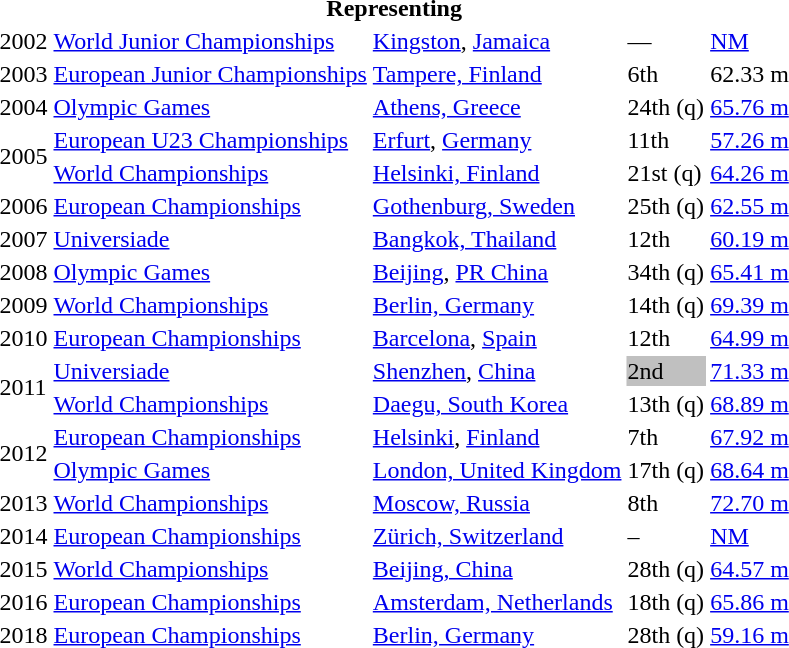<table>
<tr>
<th colspan="5">Representing </th>
</tr>
<tr>
<td>2002</td>
<td><a href='#'>World Junior Championships</a></td>
<td><a href='#'>Kingston</a>, <a href='#'>Jamaica</a></td>
<td>—</td>
<td><a href='#'>NM</a></td>
</tr>
<tr>
<td>2003</td>
<td><a href='#'>European Junior Championships</a></td>
<td><a href='#'>Tampere, Finland</a></td>
<td>6th</td>
<td>62.33 m</td>
</tr>
<tr>
<td>2004</td>
<td><a href='#'>Olympic Games</a></td>
<td><a href='#'>Athens, Greece</a></td>
<td>24th (q)</td>
<td><a href='#'>65.76 m</a></td>
</tr>
<tr>
<td rowspan=2>2005</td>
<td><a href='#'>European U23 Championships</a></td>
<td><a href='#'>Erfurt</a>, <a href='#'>Germany</a></td>
<td>11th</td>
<td><a href='#'>57.26 m</a></td>
</tr>
<tr>
<td><a href='#'>World Championships</a></td>
<td><a href='#'>Helsinki, Finland</a></td>
<td>21st (q)</td>
<td><a href='#'>64.26 m</a></td>
</tr>
<tr>
<td>2006</td>
<td><a href='#'>European Championships</a></td>
<td><a href='#'>Gothenburg, Sweden</a></td>
<td>25th (q)</td>
<td><a href='#'>62.55 m</a></td>
</tr>
<tr>
<td>2007</td>
<td><a href='#'>Universiade</a></td>
<td><a href='#'>Bangkok, Thailand</a></td>
<td>12th</td>
<td><a href='#'>60.19 m</a></td>
</tr>
<tr>
<td>2008</td>
<td><a href='#'>Olympic Games</a></td>
<td><a href='#'>Beijing</a>, <a href='#'>PR China</a></td>
<td>34th (q)</td>
<td><a href='#'>65.41 m</a></td>
</tr>
<tr>
<td>2009</td>
<td><a href='#'>World Championships</a></td>
<td><a href='#'>Berlin, Germany</a></td>
<td>14th (q)</td>
<td><a href='#'>69.39 m</a></td>
</tr>
<tr>
<td>2010</td>
<td><a href='#'>European Championships</a></td>
<td><a href='#'>Barcelona</a>, <a href='#'>Spain</a></td>
<td>12th</td>
<td><a href='#'>64.99 m</a></td>
</tr>
<tr>
<td rowspan=2>2011</td>
<td><a href='#'>Universiade</a></td>
<td><a href='#'>Shenzhen</a>, <a href='#'>China</a></td>
<td bgcolor=silver>2nd</td>
<td><a href='#'>71.33 m</a></td>
</tr>
<tr>
<td><a href='#'>World Championships</a></td>
<td><a href='#'>Daegu, South Korea</a></td>
<td>13th (q)</td>
<td><a href='#'>68.89 m</a></td>
</tr>
<tr>
<td rowspan=2>2012</td>
<td><a href='#'>European Championships</a></td>
<td><a href='#'>Helsinki</a>, <a href='#'>Finland</a></td>
<td>7th</td>
<td><a href='#'>67.92 m</a></td>
</tr>
<tr>
<td><a href='#'>Olympic Games</a></td>
<td><a href='#'>London, United Kingdom</a></td>
<td>17th (q)</td>
<td><a href='#'>68.64 m</a></td>
</tr>
<tr>
<td>2013</td>
<td><a href='#'>World Championships</a></td>
<td><a href='#'>Moscow, Russia</a></td>
<td>8th</td>
<td><a href='#'>72.70 m</a></td>
</tr>
<tr>
<td>2014</td>
<td><a href='#'>European Championships</a></td>
<td><a href='#'>Zürich, Switzerland</a></td>
<td>–</td>
<td><a href='#'>NM</a></td>
</tr>
<tr>
<td>2015</td>
<td><a href='#'>World Championships</a></td>
<td><a href='#'>Beijing, China</a></td>
<td>28th (q)</td>
<td><a href='#'>64.57 m</a></td>
</tr>
<tr>
<td>2016</td>
<td><a href='#'>European Championships</a></td>
<td><a href='#'>Amsterdam, Netherlands</a></td>
<td>18th (q)</td>
<td><a href='#'>65.86 m</a></td>
</tr>
<tr>
<td>2018</td>
<td><a href='#'>European Championships</a></td>
<td><a href='#'>Berlin, Germany</a></td>
<td>28th (q)</td>
<td><a href='#'>59.16 m</a></td>
</tr>
</table>
